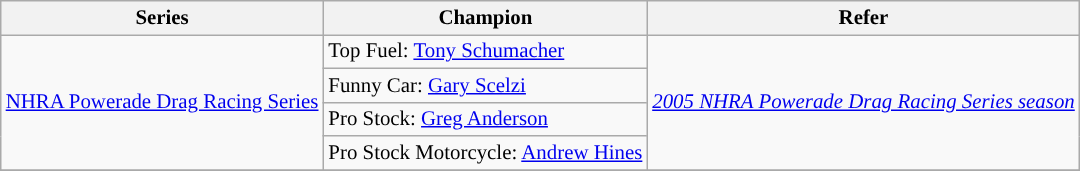<table class="wikitable" style="font-size:87%;">
<tr>
<th>Series</th>
<th>Champion</th>
<th>Refer</th>
</tr>
<tr>
<td rowspan=4><a href='#'>NHRA Powerade Drag Racing Series</a></td>
<td>Top Fuel:  <a href='#'>Tony Schumacher</a></td>
<td rowspan=4><em><a href='#'>2005 NHRA Powerade Drag Racing Series season</a></em></td>
</tr>
<tr>
<td>Funny Car:  <a href='#'>Gary Scelzi</a></td>
</tr>
<tr>
<td>Pro Stock:  <a href='#'>Greg Anderson</a></td>
</tr>
<tr>
<td>Pro Stock Motorcycle:  <a href='#'>Andrew Hines</a></td>
</tr>
<tr>
</tr>
</table>
